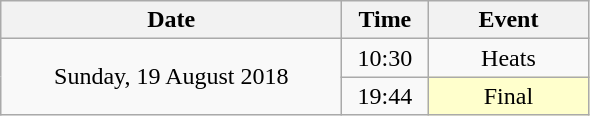<table class = "wikitable" style="text-align:center;">
<tr>
<th width=220>Date</th>
<th width=50>Time</th>
<th width=100>Event</th>
</tr>
<tr>
<td rowspan=2>Sunday, 19 August 2018</td>
<td>10:30</td>
<td>Heats</td>
</tr>
<tr>
<td>19:44</td>
<td bgcolor=ffffcc>Final</td>
</tr>
</table>
